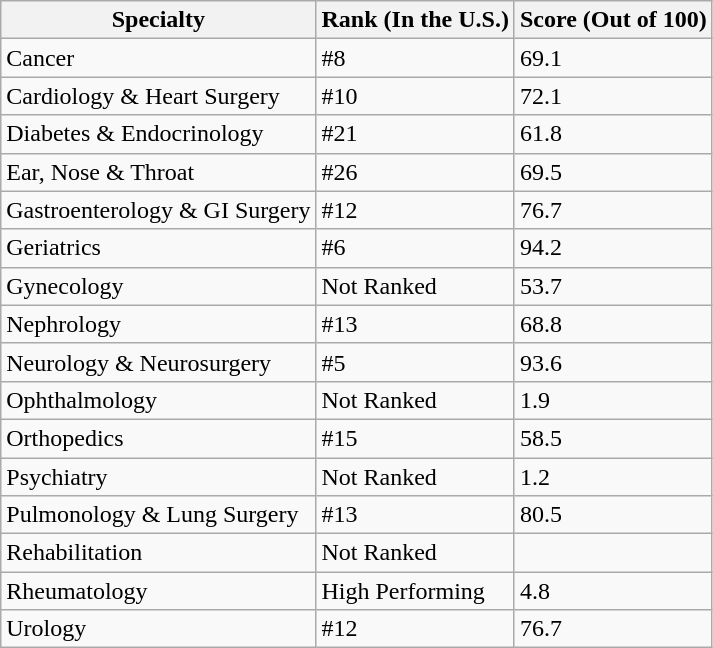<table class="wikitable">
<tr>
<th>Specialty</th>
<th>Rank (In the U.S.)</th>
<th>Score (Out of 100)</th>
</tr>
<tr>
<td>Cancer</td>
<td>#8</td>
<td>69.1</td>
</tr>
<tr>
<td>Cardiology & Heart Surgery</td>
<td>#10</td>
<td>72.1</td>
</tr>
<tr>
<td>Diabetes & Endocrinology</td>
<td>#21</td>
<td>61.8</td>
</tr>
<tr>
<td>Ear, Nose & Throat</td>
<td>#26</td>
<td>69.5</td>
</tr>
<tr>
<td>Gastroenterology & GI Surgery</td>
<td>#12</td>
<td>76.7</td>
</tr>
<tr>
<td>Geriatrics</td>
<td>#6</td>
<td>94.2</td>
</tr>
<tr>
<td>Gynecology</td>
<td>Not Ranked</td>
<td>53.7</td>
</tr>
<tr>
<td>Nephrology</td>
<td>#13</td>
<td>68.8</td>
</tr>
<tr>
<td>Neurology & Neurosurgery</td>
<td>#5</td>
<td>93.6</td>
</tr>
<tr>
<td>Ophthalmology</td>
<td>Not Ranked</td>
<td>1.9</td>
</tr>
<tr>
<td>Orthopedics</td>
<td>#15</td>
<td>58.5</td>
</tr>
<tr>
<td>Psychiatry</td>
<td>Not Ranked</td>
<td>1.2</td>
</tr>
<tr>
<td>Pulmonology & Lung Surgery</td>
<td>#13</td>
<td>80.5</td>
</tr>
<tr>
<td>Rehabilitation</td>
<td>Not Ranked</td>
<td></td>
</tr>
<tr>
<td>Rheumatology</td>
<td>High Performing</td>
<td>4.8</td>
</tr>
<tr>
<td>Urology</td>
<td>#12</td>
<td>76.7</td>
</tr>
</table>
